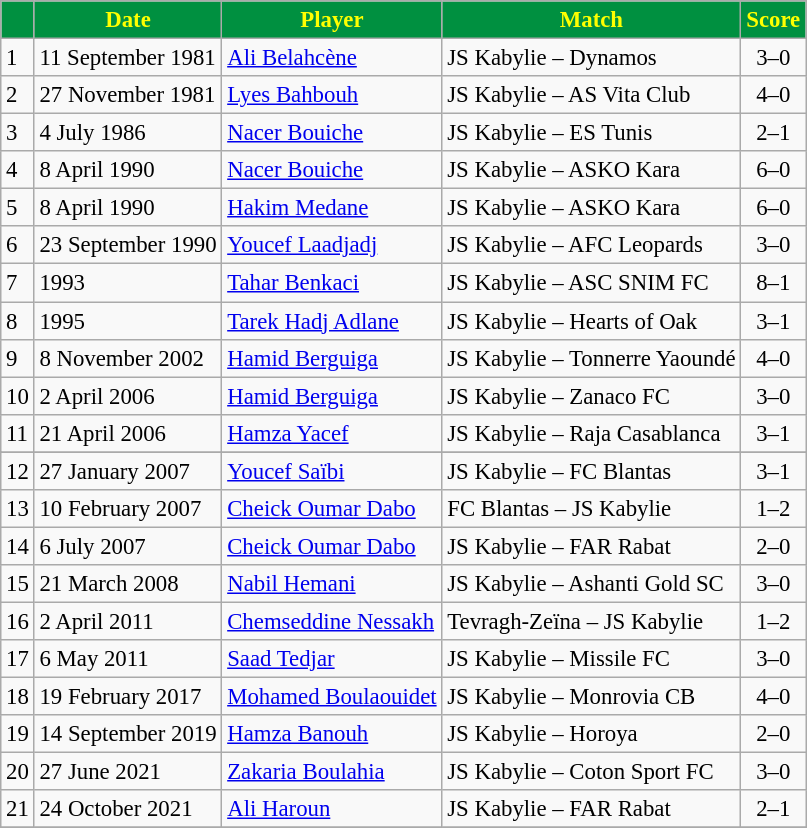<table border="0" class="wikitable" style="text-align:center;font-size:95%">
<tr>
<th style="color:#FFFF00; background:#009040;"></th>
<th style="color:#FFFF00; background:#009040;">Date</th>
<th style="color:#FFFF00; background:#009040;">Player</th>
<th style="color:#FFFF00; background:#009040;">Match</th>
<th width="35" style="color:#FFFF00; background:#009040;">Score</th>
</tr>
<tr>
<td align=left>1</td>
<td align=left>11 September 1981</td>
<td align=left><a href='#'>Ali Belahcène</a></td>
<td align=left>JS Kabylie – Dynamos</td>
<td align=center>3–0</td>
</tr>
<tr>
<td align=left>2</td>
<td align=left>27 November 1981</td>
<td align=left><a href='#'>Lyes Bahbouh</a></td>
<td align=left>JS Kabylie – AS Vita Club</td>
<td align=center>4–0</td>
</tr>
<tr>
<td align=left>3</td>
<td align=left>4 July 1986</td>
<td align=left><a href='#'>Nacer Bouiche</a></td>
<td align=left>JS Kabylie – ES Tunis</td>
<td align=center>2–1</td>
</tr>
<tr>
<td align=left>4</td>
<td align=left>8 April 1990</td>
<td align=left><a href='#'>Nacer Bouiche</a></td>
<td align=left>JS Kabylie – ASKO Kara</td>
<td align=center>6–0</td>
</tr>
<tr>
<td align=left>5</td>
<td align=left>8 April 1990</td>
<td align=left><a href='#'>Hakim Medane</a></td>
<td align=left>JS Kabylie – ASKO Kara</td>
<td align=center>6–0</td>
</tr>
<tr>
<td align=left>6</td>
<td align=left>23 September 1990</td>
<td align=left><a href='#'>Youcef Laadjadj</a></td>
<td align=left>JS Kabylie – AFC Leopards</td>
<td align=center>3–0</td>
</tr>
<tr>
<td align=left>7</td>
<td align=left>1993</td>
<td align=left><a href='#'>Tahar Benkaci</a></td>
<td align=left>JS Kabylie – ASC SNIM FC</td>
<td align=center>8–1</td>
</tr>
<tr>
<td align=left>8</td>
<td align=left>1995</td>
<td align=left><a href='#'>Tarek Hadj Adlane</a></td>
<td align=left>JS Kabylie – Hearts of Oak</td>
<td align=center>3–1</td>
</tr>
<tr>
<td align=left>9</td>
<td align=left>8 November 2002</td>
<td align=left><a href='#'>Hamid Berguiga</a></td>
<td align=left>JS Kabylie – Tonnerre Yaoundé</td>
<td align=center>4–0</td>
</tr>
<tr>
<td align=left>10</td>
<td align=left>2 April 2006</td>
<td align=left><a href='#'>Hamid Berguiga</a></td>
<td align=left>JS Kabylie – Zanaco FC</td>
<td align=center>3–0</td>
</tr>
<tr>
<td align=left>11</td>
<td align=left>21 April 2006</td>
<td align=left><a href='#'>Hamza Yacef</a></td>
<td align=left>JS Kabylie – Raja Casablanca</td>
<td align=center>3–1</td>
</tr>
<tr>
</tr>
<tr>
<td align=left>12</td>
<td align=left>27 January 2007</td>
<td align=left><a href='#'>Youcef Saïbi</a></td>
<td align=left>JS Kabylie – FC Blantas</td>
<td align=center>3–1</td>
</tr>
<tr>
<td align=left>13</td>
<td align=left>10 February 2007</td>
<td align=left><a href='#'>Cheick Oumar Dabo</a></td>
<td align=left>FC Blantas – JS Kabylie</td>
<td align=center>1–2</td>
</tr>
<tr>
<td align=left>14</td>
<td align=left>6 July 2007</td>
<td align=left><a href='#'>Cheick Oumar Dabo</a></td>
<td align=left>JS Kabylie – FAR Rabat</td>
<td align=center>2–0</td>
</tr>
<tr>
<td align=left>15</td>
<td align=left>21 March 2008</td>
<td align=left><a href='#'>Nabil Hemani</a></td>
<td align=left>JS Kabylie – Ashanti Gold SC</td>
<td align=center>3–0</td>
</tr>
<tr>
<td align=left>16</td>
<td align=left>2 April 2011</td>
<td align=left><a href='#'>Chemseddine Nessakh</a></td>
<td align=left>Tevragh-Zeïna – JS Kabylie</td>
<td align=center>1–2</td>
</tr>
<tr>
<td align=left>17</td>
<td align=left>6 May 2011</td>
<td align=left><a href='#'>Saad Tedjar</a></td>
<td align=left>JS Kabylie – Missile FC</td>
<td align=center>3–0</td>
</tr>
<tr>
<td align=left>18</td>
<td align=left>19 February 2017</td>
<td align=left><a href='#'>Mohamed Boulaouidet</a></td>
<td align=left>JS Kabylie – Monrovia CB</td>
<td align=center>4–0</td>
</tr>
<tr>
<td align=left>19</td>
<td align=left>14 September 2019</td>
<td align=left><a href='#'>Hamza Banouh</a></td>
<td align=left>JS Kabylie – Horoya</td>
<td align=center>2–0</td>
</tr>
<tr>
<td align=left>20</td>
<td align=left>27 June 2021</td>
<td align=left><a href='#'>Zakaria Boulahia</a></td>
<td align=left>JS Kabylie – Coton Sport FC</td>
<td align=center>3–0</td>
</tr>
<tr>
<td align=left>21</td>
<td align=left>24 October 2021</td>
<td align=left><a href='#'>Ali Haroun</a></td>
<td align=left>JS Kabylie – FAR Rabat</td>
<td align=center>2–1</td>
</tr>
<tr>
</tr>
</table>
